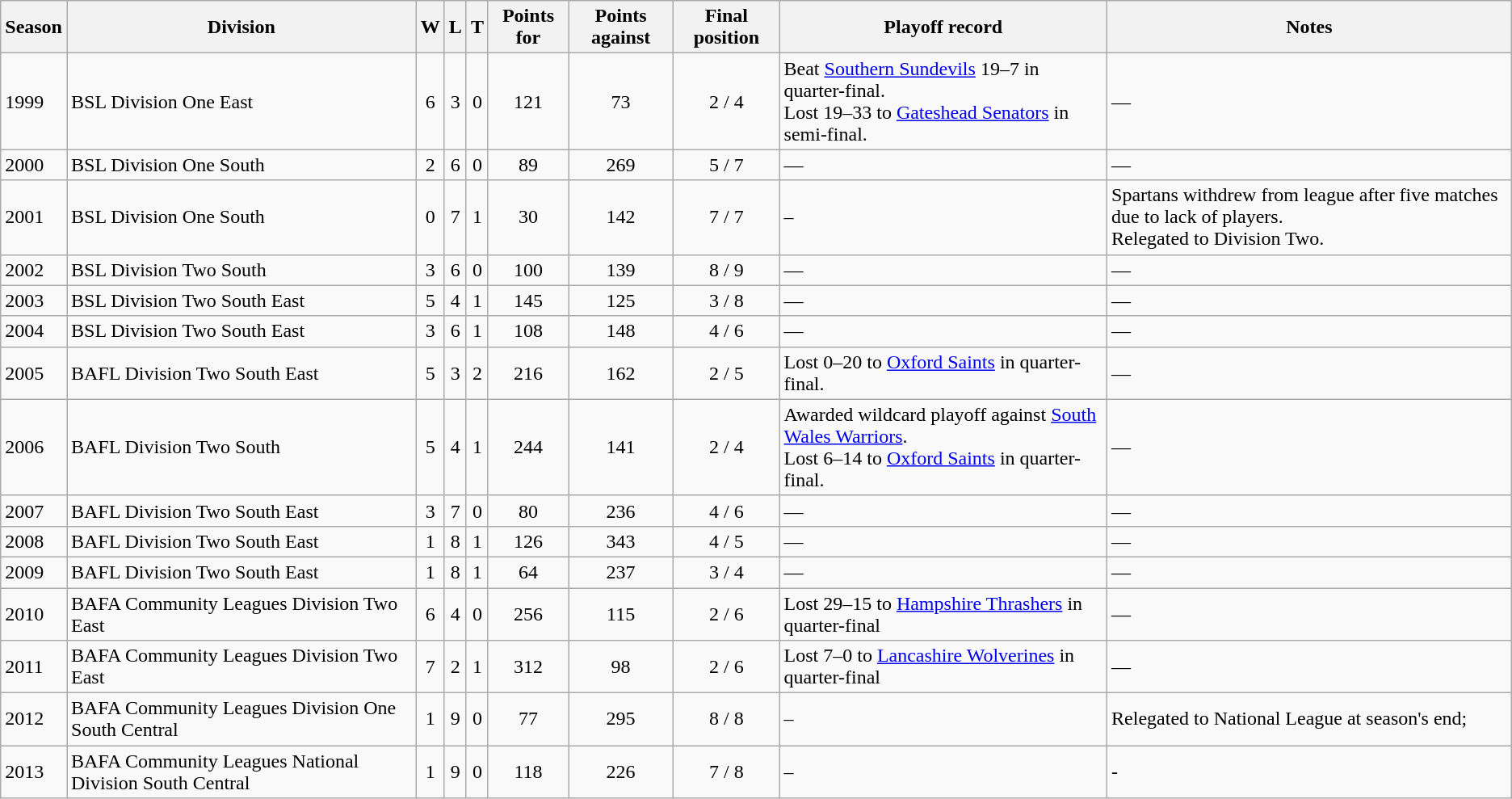<table class="wikitable">
<tr>
<th>Season</th>
<th>Division</th>
<th>W</th>
<th>L</th>
<th>T</th>
<th>Points for</th>
<th>Points against</th>
<th>Final position</th>
<th>Playoff record</th>
<th>Notes</th>
</tr>
<tr>
<td>1999</td>
<td>BSL Division One East</td>
<td align="center">6</td>
<td align="center">3</td>
<td align="center">0</td>
<td align="center">121</td>
<td align="center">73</td>
<td align="center">2 / 4</td>
<td>Beat <a href='#'>Southern Sundevils</a> 19–7 in quarter-final.<br>Lost 19–33 to <a href='#'>Gateshead Senators</a> in semi-final.</td>
<td>—</td>
</tr>
<tr>
<td>2000</td>
<td>BSL Division One South</td>
<td align="center">2</td>
<td align="center">6</td>
<td align="center">0</td>
<td align="center">89</td>
<td align="center">269</td>
<td align="center">5 / 7</td>
<td>—</td>
<td>—</td>
</tr>
<tr>
<td>2001</td>
<td>BSL Division One South</td>
<td align="center">0</td>
<td align="center">7</td>
<td align="center">1</td>
<td align="center">30</td>
<td align="center">142</td>
<td align="center">7 / 7</td>
<td>–</td>
<td>Spartans withdrew from league after five matches due to lack of players.<br>Relegated to Division Two.</td>
</tr>
<tr>
<td>2002</td>
<td>BSL Division Two South</td>
<td align="center">3</td>
<td align="center">6</td>
<td align="center">0</td>
<td align="center">100</td>
<td align="center">139</td>
<td align="center">8 / 9</td>
<td>—</td>
<td>—</td>
</tr>
<tr>
<td>2003</td>
<td>BSL Division Two South East</td>
<td align="center">5</td>
<td align="center">4</td>
<td align="center">1</td>
<td align="center">145</td>
<td align="center">125</td>
<td align="center">3 / 8</td>
<td>—</td>
<td>—</td>
</tr>
<tr>
<td>2004</td>
<td>BSL Division Two South East</td>
<td align="center">3</td>
<td align="center">6</td>
<td align="center">1</td>
<td align="center">108</td>
<td align="center">148</td>
<td align="center">4 / 6</td>
<td>—</td>
<td>—</td>
</tr>
<tr>
<td>2005</td>
<td>BAFL Division Two South East</td>
<td align="center">5</td>
<td align="center">3</td>
<td align="center">2</td>
<td align="center">216</td>
<td align="center">162</td>
<td align="center">2 / 5</td>
<td>Lost 0–20 to <a href='#'>Oxford Saints</a> in quarter-final.</td>
<td>—</td>
</tr>
<tr>
<td>2006</td>
<td>BAFL Division Two South</td>
<td align="center">5</td>
<td align="center">4</td>
<td align="center">1</td>
<td align="center">244</td>
<td align="center">141</td>
<td align="center">2 / 4</td>
<td>Awarded wildcard playoff against <a href='#'>South Wales Warriors</a>.<br>Lost 6–14 to <a href='#'>Oxford Saints</a> in quarter-final.</td>
<td>—</td>
</tr>
<tr>
<td>2007</td>
<td>BAFL Division Two South East</td>
<td align="center">3</td>
<td align="center">7</td>
<td align="center">0</td>
<td align="center">80</td>
<td align="center">236</td>
<td align="center">4 / 6</td>
<td>—</td>
<td>—</td>
</tr>
<tr>
<td>2008</td>
<td>BAFL Division Two South East</td>
<td align="center">1</td>
<td align="center">8</td>
<td align="center">1</td>
<td align="center">126</td>
<td align="center">343</td>
<td align="center">4 / 5</td>
<td>—</td>
<td>—</td>
</tr>
<tr>
<td>2009</td>
<td>BAFL Division Two South East</td>
<td align="center">1</td>
<td align="center">8</td>
<td align="center">1</td>
<td align="center">64</td>
<td align="center">237</td>
<td align="center">3 / 4</td>
<td>—</td>
<td>—</td>
</tr>
<tr>
<td>2010</td>
<td>BAFA Community Leagues Division Two East</td>
<td align="center">6</td>
<td align="center">4</td>
<td align="center">0</td>
<td align="center">256</td>
<td align="center">115</td>
<td align="center">2 / 6</td>
<td>Lost 29–15 to <a href='#'>Hampshire Thrashers</a> in quarter-final</td>
<td>—</td>
</tr>
<tr>
<td>2011</td>
<td>BAFA Community Leagues Division Two East</td>
<td align="center">7</td>
<td align="center">2</td>
<td align="center">1</td>
<td align="center">312</td>
<td align="center">98</td>
<td align="center">2 / 6</td>
<td>Lost 7–0 to <a href='#'>Lancashire Wolverines</a> in quarter-final</td>
<td>—</td>
</tr>
<tr>
<td>2012</td>
<td>BAFA Community Leagues Division One South Central</td>
<td align="center">1</td>
<td align="center">9</td>
<td align="center">0</td>
<td align="center">77</td>
<td align="center">295</td>
<td align="center">8 / 8</td>
<td>–</td>
<td>Relegated to National League at season's end;</td>
</tr>
<tr>
<td>2013</td>
<td>BAFA Community Leagues National Division South Central</td>
<td align="center">1</td>
<td align="center">9</td>
<td align="center">0</td>
<td align="center">118</td>
<td align="center">226</td>
<td align="center">7 / 8</td>
<td>–</td>
<td>-</td>
</tr>
</table>
